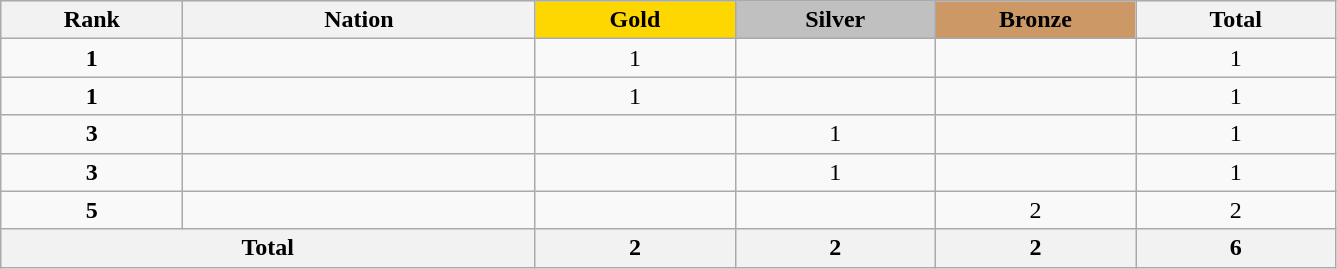<table class="wikitable collapsible autocollapse plainrowheaders" width=70.5% style="text-align:center;">
<tr style="background-color:#EDEDED;">
<th width=100px class="hintergrundfarbe5">Rank</th>
<th width=200px class="hintergrundfarbe6">Nation</th>
<th style="background:    gold; width:15%">Gold</th>
<th style="background:  silver; width:15%">Silver</th>
<th style="background: #CC9966; width:15%">Bronze</th>
<th class="hintergrundfarbe6" style="width:15%">Total</th>
</tr>
<tr>
<td><strong>1</strong></td>
<td align=left></td>
<td>1</td>
<td></td>
<td></td>
<td>1</td>
</tr>
<tr>
<td><strong>1</strong></td>
<td align=left></td>
<td>1</td>
<td></td>
<td></td>
<td>1</td>
</tr>
<tr>
<td><strong>3</strong></td>
<td align=left></td>
<td></td>
<td>1</td>
<td></td>
<td>1</td>
</tr>
<tr>
<td><strong>3</strong></td>
<td align=left></td>
<td></td>
<td>1</td>
<td></td>
<td>1</td>
</tr>
<tr>
<td><strong>5</strong></td>
<td align=left></td>
<td></td>
<td></td>
<td>2</td>
<td>2</td>
</tr>
<tr>
<th colspan=2>Total</th>
<th>2</th>
<th>2</th>
<th>2</th>
<th>6</th>
</tr>
</table>
